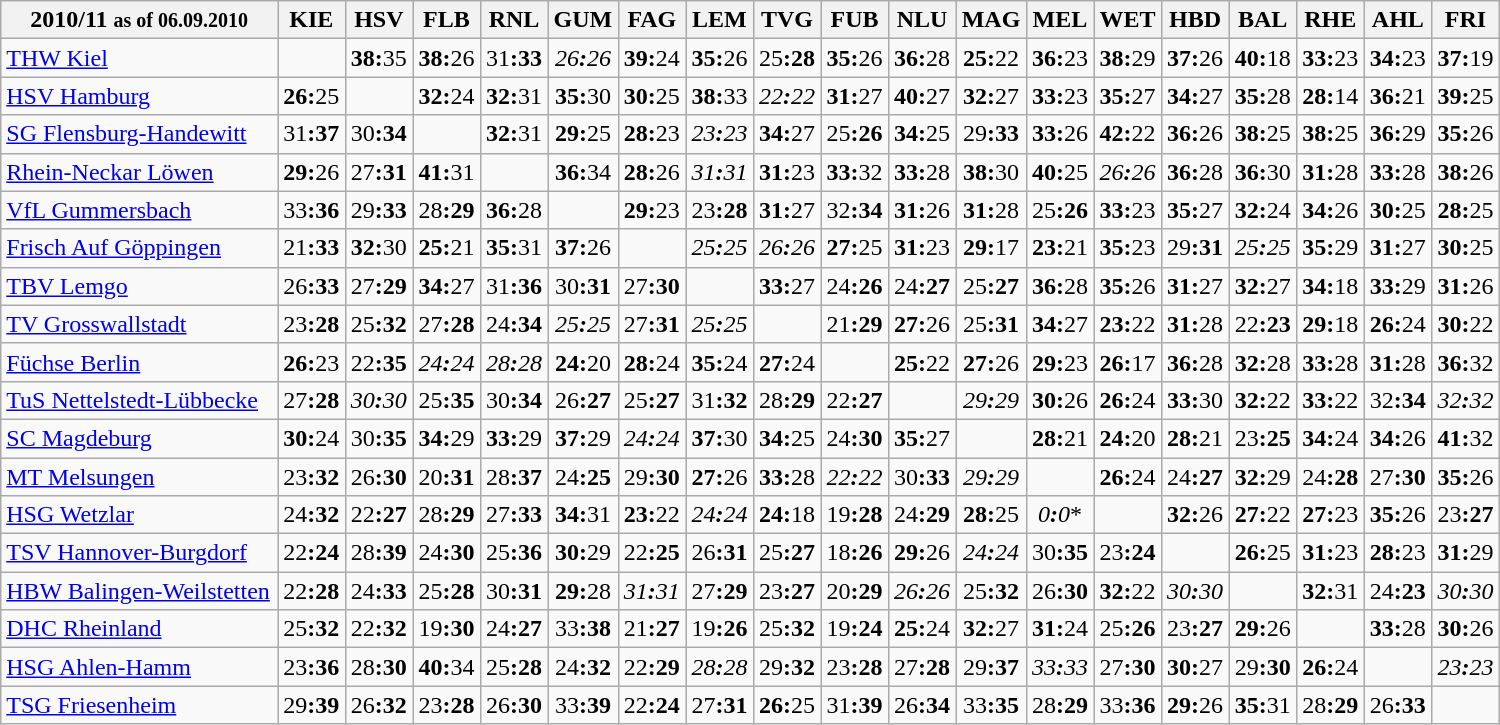<table class="wikitable" style="text-align: center;" width="1000">
<tr>
<th>2010/11 <small>as of 06.09.2010</small></th>
<th>KIE</th>
<th>HSV</th>
<th>FLB</th>
<th>RNL</th>
<th>GUM</th>
<th>FAG</th>
<th>LEM</th>
<th>TVG</th>
<th>FUB</th>
<th>NLU</th>
<th>MAG</th>
<th>MEL</th>
<th>WET</th>
<th>HBD</th>
<th>BAL</th>
<th>RHE</th>
<th>AHL</th>
<th>FRI</th>
</tr>
<tr>
<td style="text-align: left;"><a href='#'>THW Kiel</a></td>
<td class="hintergrundfarbe5"></td>
<td><strong>38:</strong>35</td>
<td><strong>38:</strong>26</td>
<td>31<strong>:33</strong></td>
<td><em>26<strong><em>:</em></strong>26</em></td>
<td><strong>39:</strong>24</td>
<td><strong>35:</strong>26</td>
<td>25<strong>:28</strong></td>
<td><strong>35:</strong>26</td>
<td><strong>36:</strong>28</td>
<td><strong>25:</strong>22</td>
<td><strong>36:</strong>23</td>
<td><strong>38:</strong>29</td>
<td><strong>37:</strong>26</td>
<td><strong>40:</strong>18</td>
<td><strong>33:</strong>23</td>
<td><strong>34:</strong>23</td>
<td><strong>37:</strong>19</td>
</tr>
<tr>
<td style="text-align: left;"><a href='#'>HSV Hamburg</a></td>
<td><strong>26:</strong>25</td>
<td class="hintergrundfarbe5"></td>
<td><strong>32:</strong>24</td>
<td><strong>32:</strong>31</td>
<td><strong>35:</strong>30</td>
<td><strong>30:</strong>25</td>
<td><strong>38:</strong>33</td>
<td><em>22<strong><em>:</em></strong>22</em></td>
<td><strong>31:</strong>27</td>
<td><strong>40:</strong>27</td>
<td><strong>32:</strong>27</td>
<td><strong>33:</strong>23</td>
<td><strong>35:</strong>27</td>
<td><strong>34:</strong>27</td>
<td><strong>35:</strong>28</td>
<td><strong>28:</strong>14</td>
<td><strong>36:</strong>21</td>
<td><strong>39:</strong>25</td>
</tr>
<tr>
<td style="text-align: left;"><a href='#'>SG Flensburg-Handewitt</a></td>
<td>31<strong>:37</strong></td>
<td>30<strong>:34</strong></td>
<td class="hintergrundfarbe5"></td>
<td><strong>32:</strong>31</td>
<td><strong>29:</strong>25</td>
<td><strong>28:</strong>23</td>
<td><em>23<strong><em>:</em></strong>23</em></td>
<td><strong>34:</strong>27</td>
<td>25<strong>:26</strong></td>
<td><strong>34:</strong>25</td>
<td>29<strong>:33</strong></td>
<td><strong>33:</strong>26</td>
<td><strong>42:</strong>22</td>
<td><strong>36:</strong>26</td>
<td><strong>38:</strong>25</td>
<td><strong>38:</strong>25</td>
<td><strong>36:</strong>29</td>
<td><strong>35:</strong>26</td>
</tr>
<tr>
<td style="text-align: left;"><a href='#'>Rhein-Neckar Löwen</a></td>
<td><strong>29:</strong>26</td>
<td>27<strong>:31</strong></td>
<td><strong>41:</strong>31</td>
<td class="hintergrundfarbe5"></td>
<td><strong>36:</strong>34</td>
<td><strong>28:</strong>26</td>
<td><em>31<strong><em>:</em></strong>31</em></td>
<td><strong>31:</strong>23</td>
<td><strong>33:</strong>32</td>
<td><strong>33:</strong>28</td>
<td><strong>38:</strong>30</td>
<td><strong>40:</strong>25</td>
<td><em>26<strong><em>:</em></strong>26</em></td>
<td><strong>36:</strong>28</td>
<td><strong>36:</strong>30</td>
<td><strong>31:</strong>28</td>
<td><strong>33:</strong>28</td>
<td><strong>38:</strong>26</td>
</tr>
<tr>
<td style="text-align: left;"><a href='#'>VfL Gummersbach</a></td>
<td>33<strong>:36</strong></td>
<td>29<strong>:33</strong></td>
<td>28<strong>:29</strong></td>
<td><strong>36:</strong>28</td>
<td class="hintergrundfarbe5"></td>
<td><strong>29:</strong>23</td>
<td>23<strong>:28</strong></td>
<td><strong>31:</strong>27</td>
<td>32<strong>:34</strong></td>
<td><strong>31:</strong>26</td>
<td><strong>31:</strong>28</td>
<td>25<strong>:26</strong></td>
<td><strong>33:</strong>23</td>
<td><strong>35:</strong>27</td>
<td><strong>32:</strong>24</td>
<td><strong>34:</strong>26</td>
<td><strong>30:</strong>25</td>
<td><strong>28:</strong>25</td>
</tr>
<tr>
<td style="text-align: left;"><a href='#'>Frisch Auf Göppingen</a></td>
<td>21<strong>:33</strong></td>
<td><strong>32:</strong>30</td>
<td><strong>25:</strong>21</td>
<td><strong>35:</strong>31</td>
<td><strong>37:</strong>26</td>
<td class="hintergrundfarbe5"></td>
<td><em>25<strong><em>:</em></strong>25</em></td>
<td><em>26<strong><em>:</em></strong>26</em></td>
<td><strong>27:</strong>25</td>
<td><strong>31:</strong>23</td>
<td><strong>29:</strong>17</td>
<td><strong>23:</strong>21</td>
<td><strong>35:</strong>23</td>
<td>29<strong>:31</strong></td>
<td><em>25<strong><em>:</em></strong>25</em></td>
<td><strong>35:</strong>29</td>
<td><strong>31:</strong>27</td>
<td><strong>30:</strong>25</td>
</tr>
<tr>
<td style="text-align: left;"><a href='#'>TBV Lemgo</a></td>
<td>26<strong>:33</strong></td>
<td>27<strong>:29</strong></td>
<td><strong>34:</strong>27</td>
<td>31<strong>:36</strong></td>
<td>30<strong>:31</strong></td>
<td>27<strong>:30</strong></td>
<td class="hintergrundfarbe5"></td>
<td><strong>33:</strong>27</td>
<td>24<strong>:26</strong></td>
<td>24<strong>:27</strong></td>
<td>25<strong>:27</strong></td>
<td><strong>36:</strong>28</td>
<td><strong>35:</strong>26</td>
<td><strong>31:</strong>27</td>
<td><strong>32:</strong>27</td>
<td><strong>34:</strong>18</td>
<td><strong>33:</strong>29</td>
<td><strong>31:</strong>26</td>
</tr>
<tr>
<td style="text-align: left;"><a href='#'>TV Grosswallstadt</a></td>
<td>23<strong>:28</strong></td>
<td>25<strong>:32</strong></td>
<td>27<strong>:28</strong></td>
<td>24<strong>:34</strong></td>
<td><em>25<strong><em>:</em></strong>25</em></td>
<td>27<strong>:31</strong></td>
<td><em>25<strong><em>:</em></strong>25</em></td>
<td class="hintergrundfarbe5"></td>
<td>21<strong>:29</strong></td>
<td><strong>27:</strong>26</td>
<td>25<strong>:31</strong></td>
<td><strong>34:</strong>27</td>
<td><strong>23:</strong>22</td>
<td><strong>31:</strong>28</td>
<td>22<strong>:23</strong></td>
<td><strong>29:</strong>18</td>
<td><strong>26:</strong>24</td>
<td><strong>30:</strong>22</td>
</tr>
<tr>
<td style="text-align: left;"><a href='#'>Füchse Berlin</a></td>
<td><strong>26:</strong>23</td>
<td>22<strong>:35</strong></td>
<td><em>24<strong><em>:</em></strong>24</em></td>
<td><em>28<strong><em>:</em></strong>28</em></td>
<td><strong>24:</strong>20</td>
<td><strong>28:</strong>24</td>
<td><strong>35:</strong>24</td>
<td><strong>27:</strong>24</td>
<td class="hintergrundfarbe5"></td>
<td><strong>25:</strong>22</td>
<td><strong>27:</strong>26</td>
<td><strong>29:</strong>23</td>
<td><strong>26:</strong>17</td>
<td><strong>36:</strong>28</td>
<td><strong>32:</strong>28</td>
<td><strong>33:</strong>28</td>
<td><strong>31:</strong>28</td>
<td><strong>36:</strong>32</td>
</tr>
<tr>
<td style="text-align: left;"><a href='#'>TuS Nettelstedt-Lübbecke</a></td>
<td>27<strong>:28</strong></td>
<td><em>30<strong><em>:</em></strong>30</em></td>
<td>25<strong>:35</strong></td>
<td>30<strong>:34</strong></td>
<td>26<strong>:27</strong></td>
<td>25<strong>:27</strong></td>
<td>31<strong>:32</strong></td>
<td>28<strong>:29</strong></td>
<td>22<strong>:27</strong></td>
<td class="hintergrundfarbe5"></td>
<td><em>29<strong><em>:</em></strong>29</em></td>
<td><strong>30:</strong>26</td>
<td><strong>26:</strong>24</td>
<td><strong>33:</strong>30</td>
<td><strong>32:</strong>22</td>
<td><strong>33:</strong>22</td>
<td>32<strong>:34</strong></td>
<td><em>32<strong><em>:</em></strong>32</em></td>
</tr>
<tr>
<td style="text-align: left;"><a href='#'>SC Magdeburg</a></td>
<td><strong>30:</strong>24</td>
<td>30<strong>:35</strong></td>
<td><strong>34:</strong>29</td>
<td><strong>33:</strong>29</td>
<td><strong>37:</strong>29</td>
<td><em>24<strong><em>:</em></strong>24</em></td>
<td><strong>37:</strong>30</td>
<td><strong>34:</strong>25</td>
<td>24<strong>:30</strong></td>
<td><strong>35:</strong>27</td>
<td class="hintergrundfarbe5"></td>
<td><strong>28:</strong>21</td>
<td><strong>24:</strong>20</td>
<td><strong>28:</strong>21</td>
<td>23<strong>:25</strong></td>
<td><strong>34:</strong>24</td>
<td><strong>34:</strong>26</td>
<td><strong>41:</strong>32</td>
</tr>
<tr>
<td style="text-align: left;"><a href='#'>MT Melsungen</a></td>
<td>23<strong>:32</strong></td>
<td>26<strong>:30</strong></td>
<td>20<strong>:31</strong></td>
<td>28<strong>:37</strong></td>
<td>24<strong>:25</strong></td>
<td>29<strong>:30</strong></td>
<td><strong>27:</strong>26</td>
<td><strong>33:</strong>28</td>
<td><em>22<strong><em>:</em></strong>22</em></td>
<td>30<strong>:33</strong></td>
<td><em>29<strong><em>:</em></strong>29</em></td>
<td class="hintergrundfarbe5"></td>
<td><strong>26:</strong>24</td>
<td>24<strong>:27</strong></td>
<td><strong>32:</strong>29</td>
<td>24<strong>:28</strong></td>
<td>27<strong>:30</strong></td>
<td><strong>35:</strong>26</td>
</tr>
<tr>
<td style="text-align: left;"><a href='#'>HSG Wetzlar</a></td>
<td>24<strong>:32</strong></td>
<td>22<strong>:27</strong></td>
<td>28<strong>:29</strong></td>
<td>27<strong>:33</strong></td>
<td><strong>34:</strong>31</td>
<td><strong>23:</strong>22</td>
<td><em>24<strong><em>:</em></strong>24</em></td>
<td><strong>24:</strong>18</td>
<td>19<strong>:28</strong></td>
<td>24<strong>:29</strong></td>
<td><strong>28:</strong>25</td>
<td><em>0<strong><em>:</em></strong>0</em>*</td>
<td class="hintergrundfarbe5"></td>
<td><strong>32:</strong>26</td>
<td><strong>27:</strong>22</td>
<td><strong>27:</strong>23</td>
<td><strong>35:</strong>26</td>
<td>23<strong>:27</strong></td>
</tr>
<tr>
<td style="text-align: left;"><a href='#'>TSV Hannover-Burgdorf</a></td>
<td>22<strong>:24</strong></td>
<td>28<strong>:39</strong></td>
<td>24<strong>:30</strong></td>
<td>25<strong>:36</strong></td>
<td><strong>30:</strong>29</td>
<td>22<strong>:25</strong></td>
<td>26<strong>:31</strong></td>
<td>25<strong>:27</strong></td>
<td>18<strong>:26</strong></td>
<td><strong>29:</strong>26</td>
<td><em>24<strong><em>:</em></strong>24</em></td>
<td>30<strong>:35</strong></td>
<td>23<strong>:24</strong></td>
<td class="hintergrundfarbe5"></td>
<td><strong>26:</strong>25</td>
<td><strong>31:</strong>23</td>
<td><strong>28:</strong>23</td>
<td><strong>31:</strong>29</td>
</tr>
<tr>
<td style="text-align: left;"><a href='#'>HBW Balingen-Weilstetten</a></td>
<td>22<strong>:28</strong></td>
<td>24<strong>:33</strong></td>
<td>25<strong>:28</strong></td>
<td>30<strong>:31</strong></td>
<td><strong>29:</strong>28</td>
<td><em>31<strong><em>:</em></strong>31</em></td>
<td>27<strong>:29</strong></td>
<td>23<strong>:27</strong></td>
<td>20<strong>:29</strong></td>
<td><em>26<strong><em>:</em></strong>26</em></td>
<td>25<strong>:32</strong></td>
<td>26<strong>:30</strong></td>
<td><strong>32:</strong>22</td>
<td><em>30<strong><em>:</em></strong>30</em></td>
<td class="hintergrundfarbe5"></td>
<td><strong>32:</strong>31</td>
<td>24<strong>:23</strong></td>
<td><em>30<strong><em>:</em></strong>30</em></td>
</tr>
<tr>
<td style="text-align: left;"><a href='#'>DHC Rheinland</a></td>
<td>25<strong>:32</strong></td>
<td>22<strong>:32</strong></td>
<td>19<strong>:30</strong></td>
<td>24<strong>:27</strong></td>
<td>33<strong>:38</strong></td>
<td>21<strong>:27</strong></td>
<td>19<strong>:26</strong></td>
<td>25<strong>:32</strong></td>
<td>19<strong>:24</strong></td>
<td><strong>25:</strong>24</td>
<td><strong>32:</strong>27</td>
<td><strong>31:</strong>24</td>
<td>25<strong>:26</strong></td>
<td>23<strong>:27</strong></td>
<td><strong>29:</strong>26</td>
<td class="hintergrundfarbe5"></td>
<td><strong>33:</strong>28</td>
<td><strong>30:</strong>26</td>
</tr>
<tr>
<td style="text-align: left;"><a href='#'>HSG Ahlen-Hamm</a></td>
<td>23<strong>:36</strong></td>
<td>28<strong>:30</strong></td>
<td><strong>40:</strong>34</td>
<td>25<strong>:28</strong></td>
<td>24<strong>:32</strong></td>
<td>22<strong>:29</strong></td>
<td><em>28<strong><em>:</em></strong>28</em></td>
<td>29<strong>:32</strong></td>
<td>23<strong>:28</strong></td>
<td>27<strong>:28</strong></td>
<td>29<strong>:37</strong></td>
<td><em>33<strong><em>:</em></strong>33</em></td>
<td>27<strong>:30</strong></td>
<td><strong>30:</strong>27</td>
<td>29<strong>:30</strong></td>
<td><strong>26:</strong>24</td>
<td class="hintergrundfarbe5"></td>
<td><em>23<strong><em>:</em></strong>23</em></td>
</tr>
<tr>
<td style="text-align: left;"><a href='#'>TSG Friesenheim</a></td>
<td>29<strong>:39</strong></td>
<td>26<strong>:32</strong></td>
<td>23<strong>:28</strong></td>
<td>26<strong>:30</strong></td>
<td>33<strong>:39</strong></td>
<td>22<strong>:24</strong></td>
<td>27<strong>:31</strong></td>
<td><strong>26:</strong>25</td>
<td>31<strong>:39</strong></td>
<td>26<strong>:34</strong></td>
<td>33<strong>:35</strong></td>
<td>28<strong>:29</strong></td>
<td>33<strong>:36</strong></td>
<td><strong>29:</strong>26</td>
<td><strong>35:</strong>31</td>
<td>28<strong>:29</strong></td>
<td>26<strong>:33</strong></td>
<td class="hintergrundfarbe5"></td>
</tr>
</table>
